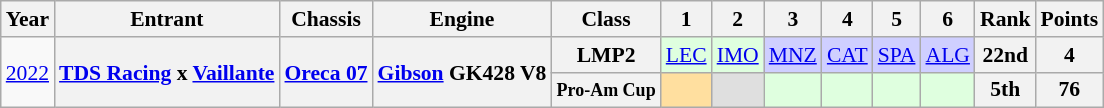<table class="wikitable" style="text-align:center; font-size:90%">
<tr>
<th>Year</th>
<th>Entrant</th>
<th>Chassis</th>
<th>Engine</th>
<th>Class</th>
<th>1</th>
<th>2</th>
<th>3</th>
<th>4</th>
<th>5</th>
<th>6</th>
<th>Rank</th>
<th>Points</th>
</tr>
<tr>
<td rowspan="2"><a href='#'>2022</a></td>
<th rowspan="2"><a href='#'>TDS Racing</a> x <a href='#'>Vaillante</a></th>
<th rowspan="2"><a href='#'>Oreca 07</a></th>
<th rowspan="2"><a href='#'>Gibson</a> GK428 V8</th>
<th>LMP2</th>
<td style="background:#DFFFDF;"><a href='#'>LEC</a><br></td>
<td style="background:#DFFFDF;"><a href='#'>IMO</a><br></td>
<td style="background:#CFCFFF;"><a href='#'>MNZ</a><br></td>
<td style="background:#CFCFFF;"><a href='#'>CAT</a><br></td>
<td style="background:#CFCFFF;"><a href='#'>SPA</a><br></td>
<td style="background:#CFCFFF;"><a href='#'>ALG</a><br></td>
<th>22nd</th>
<th>4</th>
</tr>
<tr>
<th><small>Pro-Am Cup</small></th>
<td style="background:#FFDF9F;"></td>
<td style="background:#DFDFDF;"></td>
<td style="background:#DFFFDF;"></td>
<td style="background:#DFFFDF;"></td>
<td style="background:#DFFFDF;"></td>
<td style="background:#DFFFDF;"></td>
<th>5th</th>
<th>76</th>
</tr>
</table>
